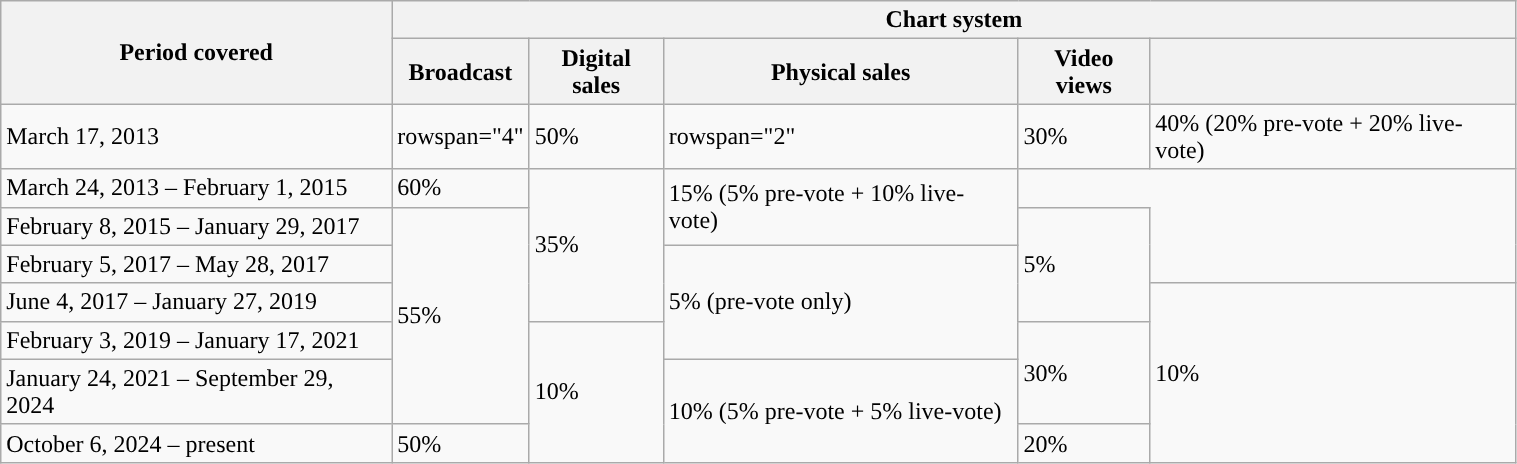<table class="wikitable" style="width:80%">
<tr>
<th rowspan="2" width="">Period covered</th>
<th colspan="5">Chart system</th>
</tr>
<tr>
<th>Broadcast</th>
<th>Digital sales</th>
<th>Physical sales</th>
<th>Video views</th>
<th></th>
</tr>
<tr>
<td>March 17, 2013</td>
<td>rowspan="4" </td>
<td style="text-align:center”">50%</td>
<td>rowspan="2" </td>
<td style="text-align:center”">30%</td>
<td>40% (20% pre-vote + 20% live-vote)</td>
</tr>
<tr>
<td>March 24, 2013 – February 1, 2015</td>
<td style="text-align:center”">60%</td>
<td rowspan="4" style="text-align:center”">35%</td>
<td rowspan="2">15% (5% pre-vote + 10% live-vote)</td>
</tr>
<tr>
<td>February 8, 2015 – January 29, 2017</td>
<td rowspan="5" style="text-align:center”">55%</td>
<td rowspan="3" style="text-align:center”">5%</td>
</tr>
<tr>
<td>February 5, 2017 – May 28, 2017</td>
<td rowspan="3">5% (pre-vote only)</td>
</tr>
<tr>
<td>June 4, 2017 – January 27, 2019</td>
<td rowspan="4" style="text-align:center”">10%</td>
</tr>
<tr>
<td>February 3, 2019 – January 17, 2021</td>
<td rowspan="3" style="text-align:center”">10%</td>
<td rowspan="2" style="text-align:center”">30%</td>
</tr>
<tr>
<td>January 24, 2021 – September 29, 2024</td>
<td rowspan="2" style="text-align:center”">10% (5% pre-vote + 5% live-vote)</td>
</tr>
<tr>
<td>October 6, 2024 – present</td>
<td style="text-align:center”">50%</td>
<td style="text-align:center”">20%</td>
</tr>
</table>
